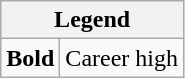<table class="wikitable mw-collapsible mw-collapsed">
<tr>
<th colspan="2">Legend</th>
</tr>
<tr>
<td><strong>Bold</strong></td>
<td>Career high</td>
</tr>
</table>
